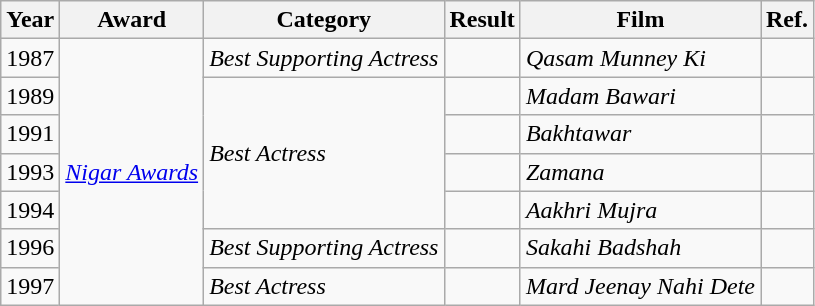<table class="wikitable">
<tr>
<th>Year</th>
<th>Award</th>
<th>Category</th>
<th>Result</th>
<th>Film</th>
<th>Ref.</th>
</tr>
<tr>
<td>1987</td>
<td rowspan="7"><em><a href='#'>Nigar Awards</a></em></td>
<td><em>Best Supporting Actress</em></td>
<td></td>
<td><em>Qasam Munney Ki</em></td>
<td></td>
</tr>
<tr>
<td>1989</td>
<td rowspan="4"><em>Best Actress</em></td>
<td></td>
<td><em>Madam Bawari</em></td>
<td></td>
</tr>
<tr>
<td>1991</td>
<td></td>
<td><em>Bakhtawar</em></td>
<td></td>
</tr>
<tr>
<td>1993</td>
<td></td>
<td><em>Zamana</em></td>
<td></td>
</tr>
<tr>
<td>1994</td>
<td></td>
<td><em>Aakhri Mujra</em></td>
<td></td>
</tr>
<tr>
<td>1996</td>
<td><em>Best Supporting Actress</em></td>
<td></td>
<td><em>Sakahi Badshah</em></td>
<td></td>
</tr>
<tr>
<td>1997</td>
<td><em>Best Actress</em></td>
<td></td>
<td><em>Mard Jeenay Nahi Dete</em></td>
<td></td>
</tr>
</table>
